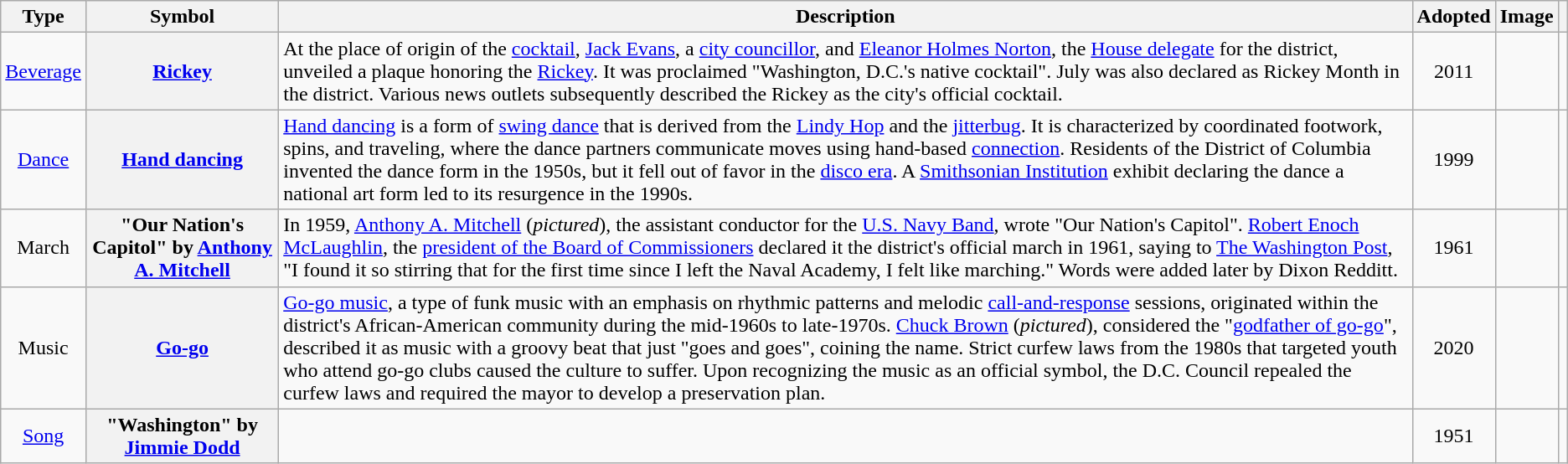<table class="wikitable sortable plainrowheaders" style="text-align: center;">
<tr>
<th scope="col">Type</th>
<th scope="col">Symbol</th>
<th scope="col">Description</th>
<th scope="col">Adopted</th>
<th scope="col" class="unsortable">Image</th>
<th scope="col"></th>
</tr>
<tr>
<td><a href='#'>Beverage</a></td>
<th scope="row"><a href='#'>Rickey</a></th>
<td style="text-align: left;">At the place of origin of the <a href='#'>cocktail</a>, <a href='#'>Jack Evans</a>, a <a href='#'>city councillor</a>, and <a href='#'>Eleanor Holmes Norton</a>, the <a href='#'>House delegate</a> for the district, unveiled a plaque honoring the <a href='#'>Rickey</a>. It was proclaimed "Washington, D.C.'s native cocktail". July was also declared as Rickey Month in the district. Various news outlets subsequently described the Rickey as the city's official cocktail.</td>
<td>2011</td>
<td></td>
<td></td>
</tr>
<tr>
<td><a href='#'>Dance</a></td>
<th scope="row"><a href='#'>Hand dancing</a></th>
<td style="text-align: left;"><a href='#'>Hand dancing</a> is a form of <a href='#'>swing dance</a> that is derived from the <a href='#'>Lindy Hop</a> and the <a href='#'>jitterbug</a>. It is characterized by coordinated footwork, spins, and traveling, where the dance partners communicate moves using hand-based <a href='#'>connection</a>. Residents of the District of Columbia invented the dance form in the 1950s, but it fell out of favor in the <a href='#'>disco era</a>. A <a href='#'>Smithsonian Institution</a> exhibit declaring the dance a national art form led to its resurgence in the 1990s.</td>
<td>1999</td>
<td></td>
<td></td>
</tr>
<tr>
<td>March</td>
<th scope="row">"Our Nation's Capitol" by <a href='#'>Anthony A. Mitchell</a></th>
<td style="text-align: left;">In 1959, <a href='#'>Anthony A. Mitchell</a> (<em>pictured</em>), the assistant conductor for the <a href='#'>U.S. Navy Band</a>, wrote "Our Nation's Capitol". <a href='#'>Robert Enoch McLaughlin</a>, the <a href='#'>president of the Board of Commissioners</a> declared it the district's official march in 1961, saying to <a href='#'>The Washington Post</a>, "I found it so stirring that for the first time since I left the Naval Academy, I felt like marching." Words were added later by Dixon Redditt.</td>
<td>1961</td>
<td></td>
<td></td>
</tr>
<tr>
<td>Music</td>
<th scope="row"><a href='#'>Go-go</a></th>
<td style="text-align: left;"><a href='#'>Go-go music</a>, a type of funk music with an emphasis on rhythmic patterns and melodic <a href='#'>call-and-response</a> sessions, originated within the district's African-American community during the mid-1960s to late-1970s. <a href='#'>Chuck Brown</a> (<em>pictured</em>), considered the "<a href='#'>godfather of go-go</a>", described it as music with a groovy beat that just "goes and goes", coining the name. Strict curfew laws from the 1980s that targeted youth who attend go-go clubs caused the culture to suffer. Upon recognizing the music as an official symbol, the D.C. Council repealed the curfew laws and required the mayor to develop a preservation plan.</td>
<td>2020</td>
<td></td>
<td></td>
</tr>
<tr>
<td><a href='#'>Song</a></td>
<th scope="row">"Washington" by <a href='#'>Jimmie Dodd</a></th>
<td style="text-align: left;"></td>
<td>1951</td>
<td></td>
<td></td>
</tr>
</table>
